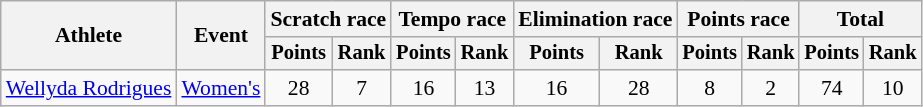<table class=wikitable style=font-size:90%;text-align:center>
<tr>
<th rowspan=2>Athlete</th>
<th rowspan=2>Event</th>
<th colspan=2>Scratch race</th>
<th colspan=2>Tempo race</th>
<th colspan=2>Elimination race</th>
<th colspan=2>Points race</th>
<th colspan=2>Total</th>
</tr>
<tr style=font-size:95%>
<th>Points</th>
<th>Rank</th>
<th>Points</th>
<th>Rank</th>
<th>Points</th>
<th>Rank</th>
<th>Points</th>
<th>Rank</th>
<th>Points</th>
<th>Rank</th>
</tr>
<tr>
<td align=left><a href='#'>Wellyda Rodrigues</a></td>
<td align=left><a href='#'>Women's</a></td>
<td>28</td>
<td>7</td>
<td>16</td>
<td>13</td>
<td>16</td>
<td>28</td>
<td>8</td>
<td>2</td>
<td>74</td>
<td>10</td>
</tr>
</table>
